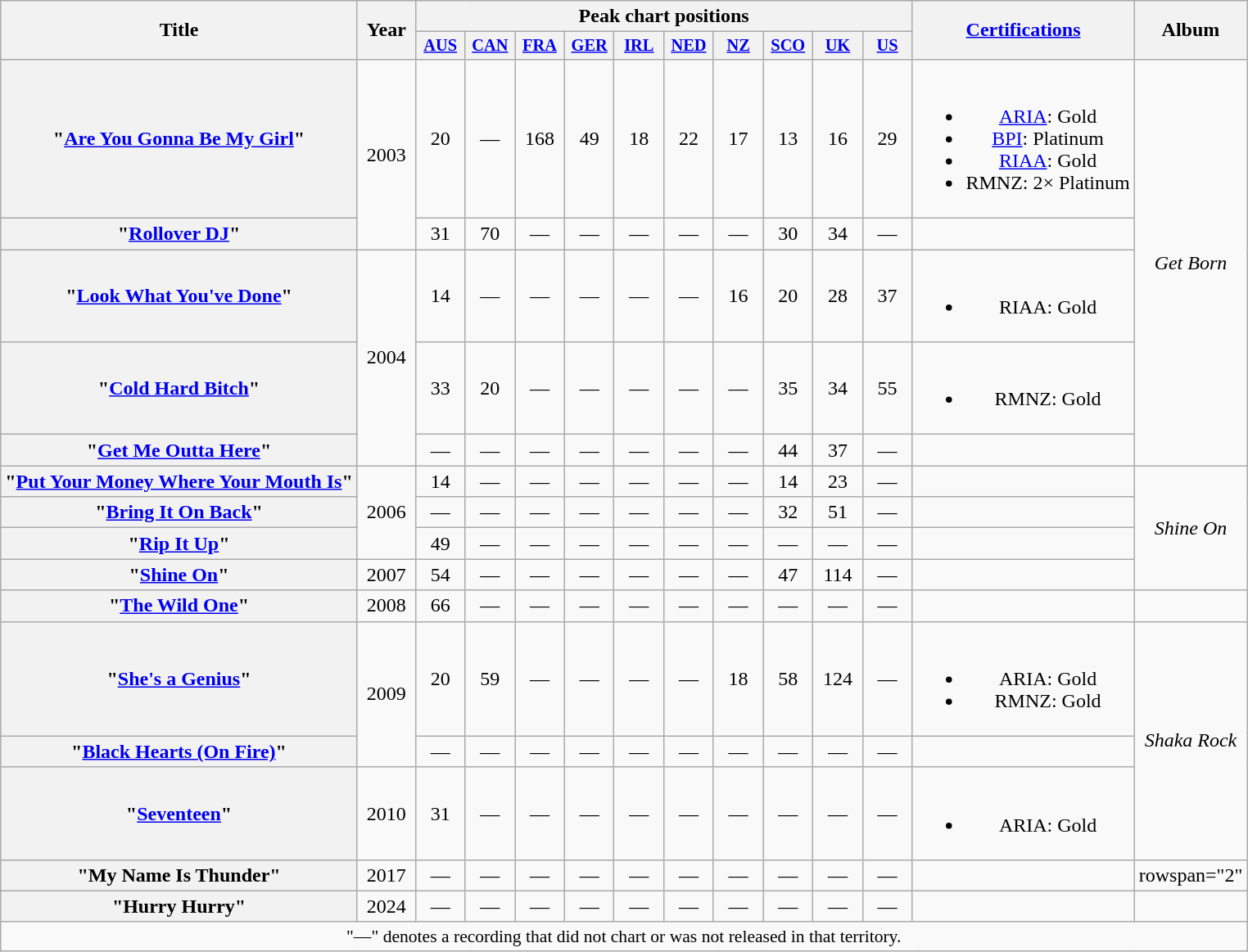<table class="wikitable plainrowheaders" style="text-align:center;">
<tr>
<th scope="col" rowspan="2">Title</th>
<th scope="col" rowspan="2" style="width:2.5em;">Year</th>
<th scope="col" colspan="10">Peak chart positions</th>
<th scope="col" rowspan="2"><a href='#'>Certifications</a></th>
<th scope="col" rowspan="2">Album</th>
</tr>
<tr>
<th scope="col" style="width:2.5em;font-size:85%;"><a href='#'>AUS</a><br></th>
<th scope="col" style="width:2.5em;font-size:85%;"><a href='#'>CAN</a><br></th>
<th scope="col" style="width:2.5em;font-size:85%;"><a href='#'>FRA</a><br></th>
<th scope="col" style="width:2.5em;font-size:85%;"><a href='#'>GER</a><br></th>
<th scope="col" style="width:2.5em;font-size:85%;"><a href='#'>IRL</a><br></th>
<th scope="col" style="width:2.5em;font-size:85%;"><a href='#'>NED</a><br></th>
<th scope="col" style="width:2.5em;font-size:85%;"><a href='#'>NZ</a><br></th>
<th scope="col" style="width:2.5em;font-size:85%;"><a href='#'>SCO</a><br></th>
<th scope="col" style="width:2.5em;font-size:85%;"><a href='#'>UK</a><br></th>
<th scope="col" style="width:2.5em;font-size:85%;"><a href='#'>US</a><br></th>
</tr>
<tr>
<th scope="row">"<a href='#'>Are You Gonna Be My Girl</a>"</th>
<td rowspan="2">2003</td>
<td>20</td>
<td>—</td>
<td>168</td>
<td>49</td>
<td>18</td>
<td>22</td>
<td>17</td>
<td>13</td>
<td>16</td>
<td>29</td>
<td><br><ul><li><a href='#'>ARIA</a>: Gold</li><li><a href='#'>BPI</a>: Platinum</li><li><a href='#'>RIAA</a>: Gold</li><li>RMNZ: 2× Platinum</li></ul></td>
<td rowspan="5"><em>Get Born</em></td>
</tr>
<tr>
<th scope="row">"<a href='#'>Rollover DJ</a>"</th>
<td>31</td>
<td>70</td>
<td>—</td>
<td>—</td>
<td>—</td>
<td>—</td>
<td>—</td>
<td>30</td>
<td>34</td>
<td>—</td>
<td></td>
</tr>
<tr>
<th scope="row">"<a href='#'>Look What You've Done</a>"</th>
<td rowspan="3">2004</td>
<td>14</td>
<td>—</td>
<td>—</td>
<td>—</td>
<td>—</td>
<td>—</td>
<td>16</td>
<td>20</td>
<td>28</td>
<td>37</td>
<td><br><ul><li>RIAA: Gold</li></ul></td>
</tr>
<tr>
<th scope="row">"<a href='#'>Cold Hard Bitch</a>"</th>
<td>33</td>
<td>20</td>
<td>—</td>
<td>—</td>
<td>—</td>
<td>—</td>
<td>—</td>
<td>35</td>
<td>34</td>
<td>55</td>
<td><br><ul><li>RMNZ: Gold</li></ul></td>
</tr>
<tr>
<th scope="row">"<a href='#'>Get Me Outta Here</a>" </th>
<td>—</td>
<td>—</td>
<td>—</td>
<td>—</td>
<td>—</td>
<td>—</td>
<td>—</td>
<td>44</td>
<td>37</td>
<td>—</td>
<td></td>
</tr>
<tr>
<th scope="row">"<a href='#'>Put Your Money Where Your Mouth Is</a>"</th>
<td rowspan="3">2006</td>
<td>14</td>
<td>—</td>
<td>—</td>
<td>—</td>
<td>—</td>
<td>—</td>
<td>—</td>
<td>14</td>
<td>23</td>
<td>—</td>
<td></td>
<td rowspan="4"><em>Shine On</em></td>
</tr>
<tr>
<th scope="row">"<a href='#'>Bring It On Back</a>"</th>
<td>—</td>
<td>—</td>
<td>—</td>
<td>—</td>
<td>—</td>
<td>—</td>
<td>—</td>
<td>32</td>
<td>51</td>
<td>—</td>
<td></td>
</tr>
<tr>
<th scope="row">"<a href='#'>Rip It Up</a>"</th>
<td>49</td>
<td>—</td>
<td>—</td>
<td>—</td>
<td>—</td>
<td>—</td>
<td>—</td>
<td>—</td>
<td>—</td>
<td>—</td>
<td></td>
</tr>
<tr>
<th scope="row">"<a href='#'>Shine On</a>"</th>
<td rowspan="1">2007</td>
<td>54</td>
<td>—</td>
<td>—</td>
<td>—</td>
<td>—</td>
<td>—</td>
<td>—</td>
<td>47</td>
<td>114</td>
<td>—</td>
<td></td>
</tr>
<tr>
<th scope="row">"<a href='#'>The Wild One</a>" </th>
<td>2008</td>
<td>66</td>
<td>—</td>
<td>—</td>
<td>—</td>
<td>—</td>
<td>—</td>
<td>—</td>
<td>—</td>
<td>—</td>
<td>—</td>
<td></td>
<td></td>
</tr>
<tr>
<th scope="row">"<a href='#'>She's a Genius</a>"</th>
<td rowspan="2">2009</td>
<td>20</td>
<td>59</td>
<td>—</td>
<td>—</td>
<td>—</td>
<td>—</td>
<td>18</td>
<td>58</td>
<td>124</td>
<td>—</td>
<td><br><ul><li>ARIA: Gold</li><li>RMNZ: Gold</li></ul></td>
<td rowspan="3"><em>Shaka Rock</em></td>
</tr>
<tr>
<th scope="row">"<a href='#'>Black Hearts (On Fire)</a>"</th>
<td>—</td>
<td>—</td>
<td>—</td>
<td>—</td>
<td>—</td>
<td>—</td>
<td>—</td>
<td>—</td>
<td>—</td>
<td>—</td>
<td></td>
</tr>
<tr>
<th scope="row">"<a href='#'>Seventeen</a>"</th>
<td>2010</td>
<td>31</td>
<td>—</td>
<td>—</td>
<td>—</td>
<td>—</td>
<td>—</td>
<td>—</td>
<td>—</td>
<td>—</td>
<td>—</td>
<td><br><ul><li>ARIA: Gold</li></ul></td>
</tr>
<tr>
<th scope="row">"My Name Is Thunder"<br></th>
<td>2017</td>
<td>—</td>
<td>—</td>
<td>—</td>
<td>—</td>
<td>—</td>
<td>—</td>
<td>—</td>
<td>—</td>
<td>—</td>
<td>—</td>
<td></td>
<td>rowspan="2" </td>
</tr>
<tr>
<th scope="row">"Hurry Hurry"</th>
<td>2024</td>
<td>—</td>
<td>—</td>
<td>—</td>
<td>—</td>
<td>—</td>
<td>—</td>
<td>—</td>
<td>—</td>
<td>—</td>
<td>—</td>
<td></td>
</tr>
<tr>
<td colspan="14" style="font-size:90%">"—" denotes a recording that did not chart or was not released in that territory.</td>
</tr>
</table>
